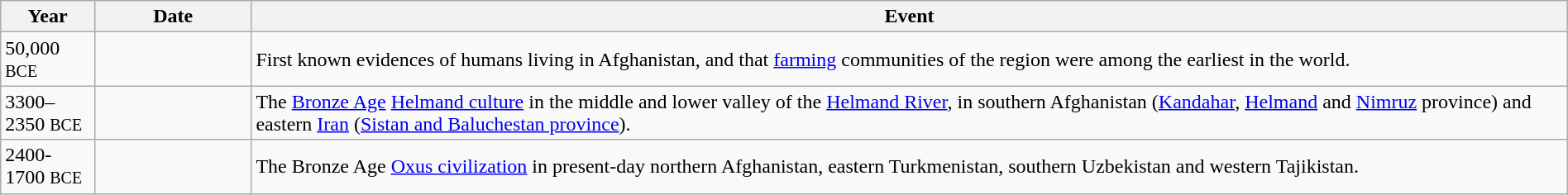<table class="wikitable" width="100%">
<tr>
<th style="width:6%">Year</th>
<th style="width:10%">Date</th>
<th>Event</th>
</tr>
<tr>
<td>50,000 <small>BCE</small></td>
<td></td>
<td>First known evidences of humans living in Afghanistan, and that <a href='#'>farming</a> communities of the region were among the earliest in the world.</td>
</tr>
<tr>
<td>3300–2350 <small>BCE</small></td>
<td></td>
<td>The <a href='#'>Bronze Age</a> <a href='#'>Helmand culture</a> in the middle and lower valley of the <a href='#'>Helmand River</a>, in southern Afghanistan (<a href='#'>Kandahar</a>, <a href='#'>Helmand</a> and <a href='#'>Nimruz</a> province) and eastern <a href='#'>Iran</a> (<a href='#'>Sistan and Baluchestan province</a>).</td>
</tr>
<tr>
<td>2400-1700 <small>BCE</small></td>
<td></td>
<td>The Bronze Age <a href='#'>Oxus civilization</a> in present-day northern Afghanistan, eastern Turkmenistan, southern Uzbekistan and western Tajikistan.</td>
</tr>
</table>
